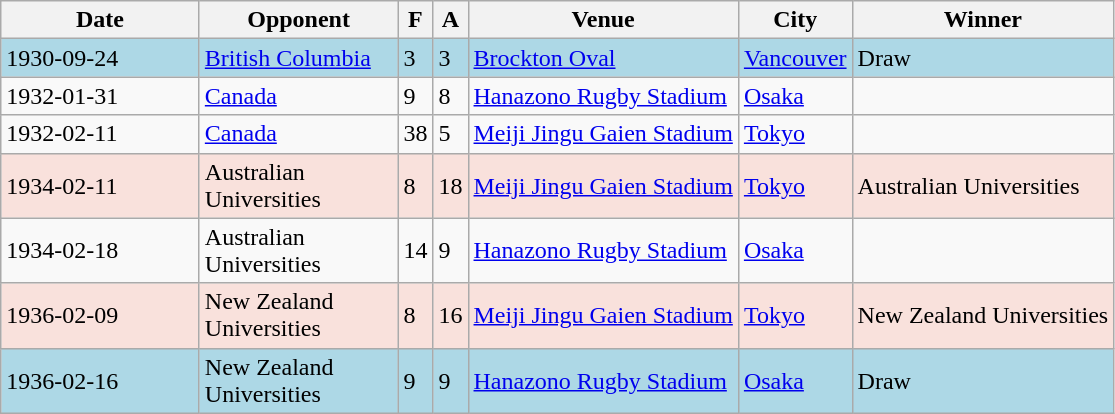<table class="wikitable sortable">
<tr>
<th width="125">Date</th>
<th width="125">Opponent</th>
<th>F</th>
<th>A</th>
<th>Venue</th>
<th>City</th>
<th>Winner</th>
</tr>
<tr bgcolor="#ADD8E6">
<td>1930-09-24</td>
<td><a href='#'>British Columbia</a></td>
<td>3</td>
<td>3</td>
<td><a href='#'>Brockton Oval</a></td>
<td><a href='#'>Vancouver</a></td>
<td>Draw</td>
</tr>
<tr bgcolor=>
<td>1932-01-31</td>
<td><a href='#'>Canada</a></td>
<td>9</td>
<td>8</td>
<td><a href='#'>Hanazono Rugby Stadium</a></td>
<td><a href='#'>Osaka</a></td>
<td></td>
</tr>
<tr bgcolor=>
<td>1932-02-11</td>
<td><a href='#'>Canada</a></td>
<td>38</td>
<td>5</td>
<td><a href='#'>Meiji Jingu Gaien Stadium</a></td>
<td><a href='#'>Tokyo</a></td>
<td></td>
</tr>
<tr bgcolor="#F9E1DC">
<td>1934-02-11</td>
<td>Australian Universities</td>
<td>8</td>
<td>18</td>
<td><a href='#'>Meiji Jingu Gaien Stadium</a></td>
<td><a href='#'>Tokyo</a></td>
<td> Australian Universities</td>
</tr>
<tr bgcolor=>
<td>1934-02-18</td>
<td>Australian Universities</td>
<td>14</td>
<td>9</td>
<td><a href='#'>Hanazono Rugby Stadium</a></td>
<td><a href='#'>Osaka</a></td>
<td></td>
</tr>
<tr bgcolor="#F9E1DC">
<td>1936-02-09</td>
<td>New Zealand Universities</td>
<td>8</td>
<td>16</td>
<td><a href='#'>Meiji Jingu Gaien Stadium</a></td>
<td><a href='#'>Tokyo</a></td>
<td> New Zealand Universities</td>
</tr>
<tr bgcolor="#ADD8E6">
<td>1936-02-16</td>
<td>New Zealand Universities</td>
<td>9</td>
<td>9</td>
<td><a href='#'>Hanazono Rugby Stadium</a></td>
<td><a href='#'>Osaka</a></td>
<td>Draw</td>
</tr>
</table>
